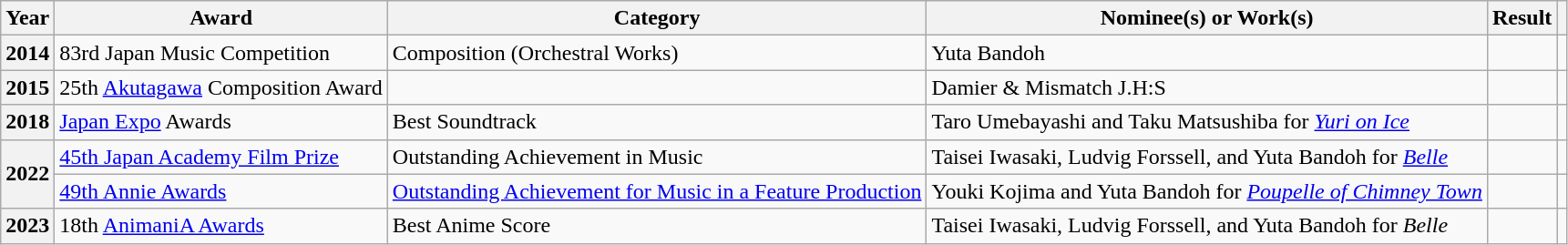<table class="wikitable plainrowheaders sortable">
<tr>
<th scope="col">Year</th>
<th scope="col">Award</th>
<th scope="col">Category</th>
<th scope="col">Nominee(s) or Work(s)</th>
<th scope="col">Result</th>
<th scope="col" class="unsortable"></th>
</tr>
<tr>
<th scope="row">2014</th>
<td>83rd Japan Music Competition</td>
<td>Composition (Orchestral Works)</td>
<td>Yuta Bandoh</td>
<td></td>
<td style="text-align:center;"></td>
</tr>
<tr>
<th scope="row">2015</th>
<td>25th <a href='#'>Akutagawa</a> Composition Award</td>
<td></td>
<td>Damier & Mismatch J.H:S</td>
<td></td>
<td style="text-align:center;"></td>
</tr>
<tr>
<th scope="row">2018</th>
<td><a href='#'>Japan Expo</a> Awards</td>
<td>Best Soundtrack</td>
<td>Taro Umebayashi and Taku Matsushiba for <em><a href='#'>Yuri on Ice</a></em></td>
<td></td>
<td style="text-align:center;"></td>
</tr>
<tr>
<th rowspan="2" scope="row" align="center">2022</th>
<td><a href='#'>45th Japan Academy Film Prize</a></td>
<td>Outstanding Achievement in Music</td>
<td>Taisei Iwasaki, Ludvig Forssell, and Yuta Bandoh for <em><a href='#'>Belle</a></em></td>
<td></td>
<td style="text-align:center;"></td>
</tr>
<tr>
<td><a href='#'>49th Annie Awards</a></td>
<td><a href='#'>Outstanding Achievement for Music in a Feature Production</a></td>
<td>Youki Kojima and Yuta Bandoh for <em><a href='#'>Poupelle of Chimney Town</a></em></td>
<td></td>
<td style="text-align:center;"></td>
</tr>
<tr>
<th scope="row">2023</th>
<td>18th <a href='#'>AnimaniA Awards</a></td>
<td>Best Anime Score</td>
<td>Taisei Iwasaki, Ludvig Forssell, and Yuta Bandoh for <em>Belle</em></td>
<td></td>
<td style="text-align:center;"></td>
</tr>
</table>
